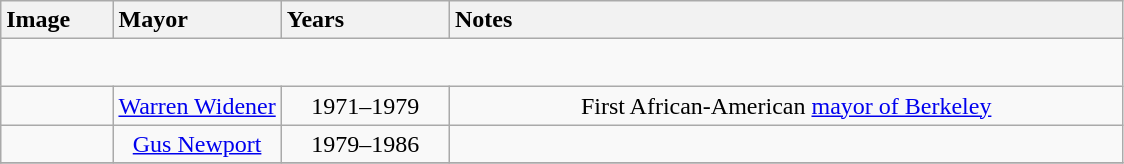<table class="wikitable" style="text-align:center">
<tr>
<th style="text-align:left; width:10%;">Image</th>
<th style="text-align:left; width:15%;">Mayor</th>
<th style="text-align:left; width:15%;">Years</th>
<th style="text-align:left; width:60%;">Notes</th>
</tr>
<tr style="height:2em">
</tr>
<tr>
<td></td>
<td><a href='#'>Warren Widener</a></td>
<td>1971–1979</td>
<td>First African-American <a href='#'>mayor of Berkeley</a></td>
</tr>
<tr>
<td></td>
<td><a href='#'>Gus Newport</a></td>
<td>1979–1986</td>
<td></td>
</tr>
<tr>
</tr>
</table>
